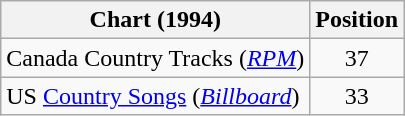<table class="wikitable sortable">
<tr>
<th scope="col">Chart (1994)</th>
<th scope="col">Position</th>
</tr>
<tr>
<td>Canada Country Tracks (<em><a href='#'>RPM</a></em>)</td>
<td align="center">37</td>
</tr>
<tr>
<td>US <a href='#'>Country Songs</a> (<em><a href='#'>Billboard</a></em>)</td>
<td align="center">33</td>
</tr>
</table>
